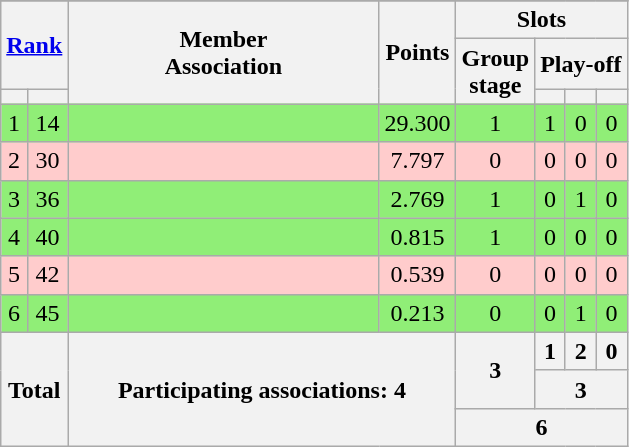<table class="wikitable" style="text-align:center">
<tr>
</tr>
<tr>
<th colspan=2 rowspan=2><a href='#'>Rank</a></th>
<th rowspan=3 width=200>Member<br>Association</th>
<th rowspan=3>Points</th>
<th colspan=4>Slots</th>
</tr>
<tr>
<th rowspan=2>Group<br>stage</th>
<th colspan=3>Play-off</th>
</tr>
<tr>
<th></th>
<th></th>
<th></th>
<th></th>
<th></th>
</tr>
<tr bgcolor=#90ee77>
<td>1</td>
<td>14</td>
<td align=left></td>
<td>29.300</td>
<td>1</td>
<td>1</td>
<td>0</td>
<td>0</td>
</tr>
<tr bgcolor=#ffcccc>
<td>2</td>
<td>30</td>
<td align=left></td>
<td>7.797</td>
<td>0</td>
<td>0</td>
<td>0</td>
<td>0</td>
</tr>
<tr bgcolor=#90ee77>
<td>3</td>
<td>36</td>
<td align=left></td>
<td>2.769</td>
<td>1</td>
<td>0</td>
<td>1</td>
<td>0</td>
</tr>
<tr bgcolor=#90ee77>
<td>4</td>
<td>40</td>
<td align=left></td>
<td>0.815</td>
<td>1</td>
<td>0</td>
<td>0</td>
<td>0</td>
</tr>
<tr bgcolor=#ffcccc>
<td>5</td>
<td>42</td>
<td align=left></td>
<td>0.539</td>
<td>0</td>
<td>0</td>
<td>0</td>
<td>0</td>
</tr>
<tr bgcolor=#90ee77>
<td>6</td>
<td>45</td>
<td align=left></td>
<td>0.213</td>
<td>0</td>
<td>0</td>
<td>1</td>
<td>0</td>
</tr>
<tr>
<th colspan=2 rowspan=3>Total</th>
<th colspan=2 rowspan=3>Participating associations: 4</th>
<th rowspan=2>3</th>
<th>1</th>
<th>2</th>
<th>0</th>
</tr>
<tr>
<th colspan=3>3</th>
</tr>
<tr>
<th colspan=4>6</th>
</tr>
</table>
